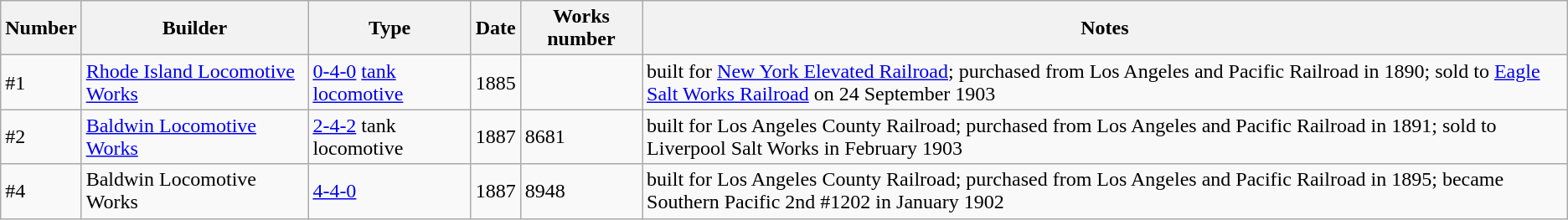<table class="wikitable">
<tr>
<th>Number</th>
<th>Builder</th>
<th>Type</th>
<th>Date</th>
<th>Works number</th>
<th>Notes</th>
</tr>
<tr>
<td>#1</td>
<td><a href='#'>Rhode Island Locomotive Works</a></td>
<td><a href='#'>0-4-0</a> <a href='#'>tank locomotive</a></td>
<td>1885</td>
<td></td>
<td>built for <a href='#'>New York Elevated Railroad</a>; purchased from Los Angeles and Pacific Railroad in 1890; sold to <a href='#'>Eagle Salt Works Railroad</a> on 24 September 1903</td>
</tr>
<tr>
<td>#2</td>
<td><a href='#'>Baldwin Locomotive Works</a></td>
<td><a href='#'>2-4-2</a> tank locomotive</td>
<td>1887</td>
<td>8681</td>
<td>built for Los Angeles County Railroad; purchased from Los Angeles and Pacific Railroad in 1891; sold to Liverpool Salt Works in February 1903</td>
</tr>
<tr>
<td>#4</td>
<td>Baldwin Locomotive Works</td>
<td><a href='#'>4-4-0</a></td>
<td>1887</td>
<td>8948</td>
<td>built for Los Angeles County Railroad; purchased from Los Angeles and Pacific Railroad in 1895; became Southern Pacific 2nd #1202 in January 1902</td>
</tr>
</table>
